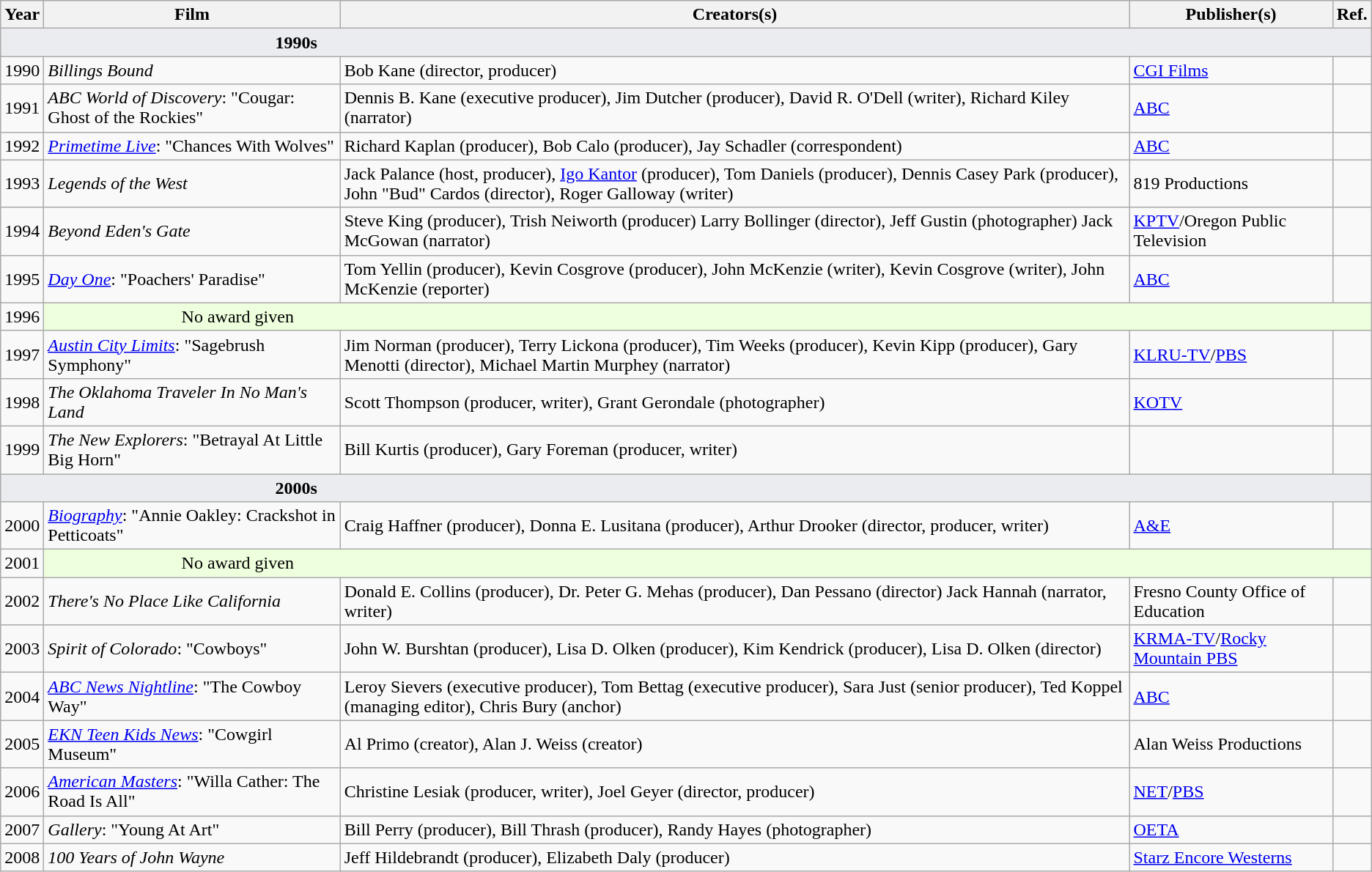<table class="wikitable sortable" style="margin-bottom:4px">
<tr>
<th>Year</th>
<th>Film</th>
<th>Creators(s)</th>
<th>Publisher(s)</th>
<th>Ref.</th>
</tr>
<tr>
<td colspan=5 data-sort-value="?" style="background-color:#EAECF0; font-weight:bold; padding-left:20%">1990s</td>
</tr>
<tr>
<td>1990</td>
<td><em>Billings Bound</em></td>
<td>Bob Kane (director, producer)</td>
<td><a href='#'>CGI Films</a></td>
<td></td>
</tr>
<tr>
<td>1991</td>
<td><em>ABC World of Discovery</em>: "Cougar: Ghost of the Rockies"</td>
<td>Dennis B. Kane (executive producer), Jim Dutcher (producer), David R. O'Dell (writer), Richard Kiley (narrator)</td>
<td><a href='#'>ABC</a></td>
<td></td>
</tr>
<tr>
<td>1992</td>
<td><em><a href='#'>Primetime Live</a></em>: "Chances With Wolves"</td>
<td>Richard Kaplan (producer), Bob Calo (producer), Jay Schadler (correspondent)</td>
<td><a href='#'>ABC</a></td>
<td></td>
</tr>
<tr>
<td>1993</td>
<td><em>Legends of the West</em></td>
<td>Jack Palance (host, producer), <a href='#'>Igo Kantor</a> (producer), Tom Daniels (producer), Dennis Casey Park (producer), John "Bud" Cardos (director), Roger Galloway (writer)</td>
<td>819 Productions</td>
<td></td>
</tr>
<tr>
<td>1994</td>
<td><em>Beyond Eden's Gate</em></td>
<td>Steve King (producer), Trish Neiworth (producer) Larry Bollinger (director), Jeff Gustin (photographer) Jack McGowan (narrator)</td>
<td><a href='#'>KPTV</a>/Oregon Public Television</td>
<td></td>
</tr>
<tr>
<td>1995</td>
<td><em><a href='#'>Day One</a></em>: "Poachers' Paradise"</td>
<td>Tom Yellin (producer), Kevin Cosgrove (producer), John McKenzie (writer), Kevin Cosgrove (writer), John McKenzie (reporter)</td>
<td><a href='#'>ABC</a></td>
<td></td>
</tr>
<tr>
<td>1996</td>
<td colspan="4" style="background-color:#EFD; padding-left:10%" data-sort-value="?">No award given</td>
</tr>
<tr>
<td>1997</td>
<td><em><a href='#'>Austin City Limits</a></em>: "Sagebrush Symphony"</td>
<td>Jim Norman (producer),  Terry Lickona (producer), Tim Weeks (producer), Kevin Kipp (producer), Gary Menotti (director), Michael Martin Murphey (narrator)</td>
<td><a href='#'>KLRU-TV</a>/<a href='#'>PBS</a></td>
<td></td>
</tr>
<tr>
<td>1998</td>
<td><em>The Oklahoma Traveler In No Man's Land</em></td>
<td>Scott Thompson (producer, writer), Grant Gerondale (photographer)</td>
<td><a href='#'>KOTV</a></td>
<td></td>
</tr>
<tr>
<td>1999</td>
<td><em>The New Explorers</em>: "Betrayal At Little Big Horn"</td>
<td>Bill Kurtis (producer), Gary Foreman (producer, writer)</td>
<td></td>
<td></td>
</tr>
<tr>
<td colspan=5 data-sort-value="?" style="background-color:#EAECF0; font-weight:bold; padding-left:20%">2000s</td>
</tr>
<tr>
<td>2000</td>
<td><em><a href='#'>Biography</a></em>: "Annie Oakley: Crackshot in Petticoats"</td>
<td>Craig Haffner (producer), Donna E. Lusitana (producer), Arthur Drooker (director, producer, writer)</td>
<td><a href='#'>A&E</a></td>
<td></td>
</tr>
<tr>
<td>2001</td>
<td colspan="4" style="background-color:#EFD; padding-left:10%" data-sort-value="?">No award given</td>
</tr>
<tr>
<td>2002</td>
<td><em>There's No Place Like California</em></td>
<td>Donald E. Collins (producer), Dr. Peter G. Mehas (producer), Dan Pessano (director) Jack Hannah (narrator, writer)</td>
<td>Fresno County Office of Education</td>
<td></td>
</tr>
<tr>
<td>2003</td>
<td><em>Spirit of Colorado</em>: "Cowboys"</td>
<td>John W. Burshtan (producer), Lisa D. Olken (producer), Kim Kendrick (producer), Lisa D. Olken (director)</td>
<td><a href='#'>KRMA-TV</a>/<a href='#'>Rocky Mountain PBS</a></td>
<td></td>
</tr>
<tr>
<td>2004</td>
<td><em><a href='#'>ABC News Nightline</a></em>: "The Cowboy Way"</td>
<td>Leroy Sievers (executive producer), Tom Bettag (executive producer), Sara Just (senior producer), Ted Koppel (managing editor), Chris Bury (anchor)</td>
<td><a href='#'>ABC</a></td>
<td></td>
</tr>
<tr>
<td>2005</td>
<td><em><a href='#'>EKN Teen Kids News</a></em>: "Cowgirl Museum"</td>
<td>Al Primo (creator), Alan J. Weiss (creator)</td>
<td>Alan Weiss Productions</td>
<td></td>
</tr>
<tr>
<td>2006</td>
<td><em><a href='#'>American Masters</a></em>: "Willa Cather: The Road Is All"</td>
<td>Christine Lesiak (producer, writer), Joel Geyer (director, producer)</td>
<td><a href='#'>NET</a>/<a href='#'>PBS</a></td>
<td></td>
</tr>
<tr>
<td>2007</td>
<td><em>Gallery</em>: "Young At Art"</td>
<td>Bill Perry (producer), Bill Thrash (producer), Randy Hayes (photographer)</td>
<td><a href='#'>OETA</a></td>
<td></td>
</tr>
<tr>
<td>2008</td>
<td><em>100 Years of John Wayne</em></td>
<td>Jeff Hildebrandt (producer), Elizabeth Daly (producer)</td>
<td><a href='#'>Starz Encore Westerns</a></td>
<td></td>
</tr>
</table>
